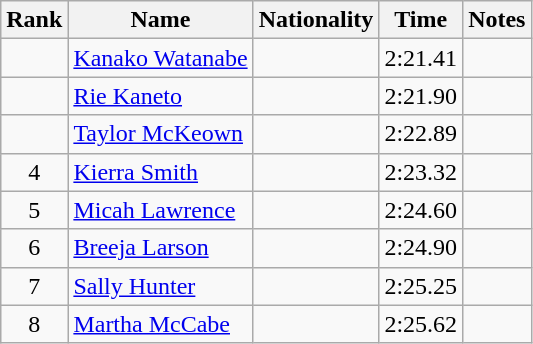<table class="wikitable sortable" style="text-align:center">
<tr>
<th>Rank</th>
<th>Name</th>
<th>Nationality</th>
<th>Time</th>
<th>Notes</th>
</tr>
<tr>
<td></td>
<td align=left><a href='#'>Kanako Watanabe</a></td>
<td align=left></td>
<td>2:21.41</td>
<td></td>
</tr>
<tr>
<td></td>
<td align=left><a href='#'>Rie Kaneto</a></td>
<td align=left></td>
<td>2:21.90</td>
<td></td>
</tr>
<tr>
<td></td>
<td align=left><a href='#'>Taylor McKeown</a></td>
<td align=left></td>
<td>2:22.89</td>
<td></td>
</tr>
<tr>
<td>4</td>
<td align=left><a href='#'>Kierra Smith</a></td>
<td align=left></td>
<td>2:23.32</td>
<td></td>
</tr>
<tr>
<td>5</td>
<td align=left><a href='#'>Micah Lawrence</a></td>
<td align=left></td>
<td>2:24.60</td>
<td></td>
</tr>
<tr>
<td>6</td>
<td align=left><a href='#'>Breeja Larson</a></td>
<td align=left></td>
<td>2:24.90</td>
<td></td>
</tr>
<tr>
<td>7</td>
<td align=left><a href='#'>Sally Hunter</a></td>
<td align=left></td>
<td>2:25.25</td>
<td></td>
</tr>
<tr>
<td>8</td>
<td align=left><a href='#'>Martha McCabe</a></td>
<td align=left></td>
<td>2:25.62</td>
<td></td>
</tr>
</table>
